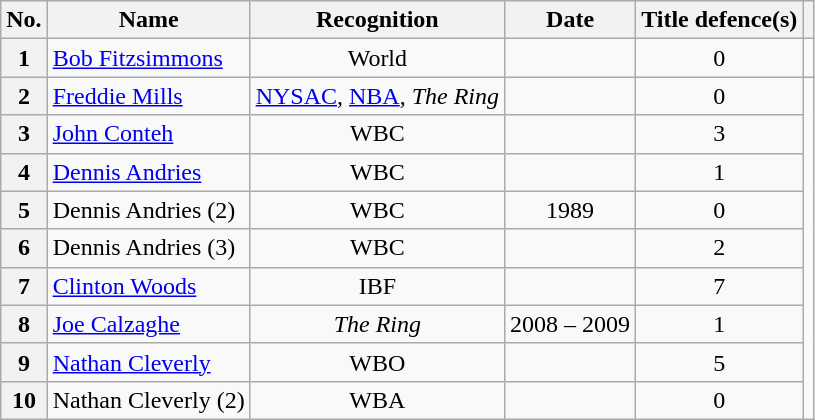<table class="wikitable sortable">
<tr>
<th>No.</th>
<th>Name</th>
<th>Recognition</th>
<th>Date</th>
<th>Title defence(s)</th>
<th></th>
</tr>
<tr align=center>
<th>1</th>
<td align=left><a href='#'>Bob Fitzsimmons</a></td>
<td>World</td>
<td></td>
<td>0</td>
<td></td>
</tr>
<tr align=center>
<th>2</th>
<td align=left><a href='#'>Freddie Mills</a></td>
<td><a href='#'>NYSAC</a>, <a href='#'>NBA</a>, <em>The Ring</em></td>
<td></td>
<td>0</td>
<td rowspan="9"></td>
</tr>
<tr align=center>
<th>3</th>
<td align=left><a href='#'>John Conteh</a></td>
<td>WBC</td>
<td></td>
<td>3</td>
</tr>
<tr align=center>
<th>4</th>
<td align=left><a href='#'>Dennis Andries</a></td>
<td>WBC</td>
<td></td>
<td>1</td>
</tr>
<tr align=center>
<th>5</th>
<td align=left>Dennis Andries (2)</td>
<td>WBC</td>
<td>1989</td>
<td>0</td>
</tr>
<tr align=center>
<th>6</th>
<td align=left>Dennis Andries (3)</td>
<td>WBC</td>
<td></td>
<td>2</td>
</tr>
<tr align=center>
<th>7</th>
<td align=left><a href='#'>Clinton Woods</a></td>
<td>IBF</td>
<td></td>
<td>7</td>
</tr>
<tr align=center>
<th>8</th>
<td align=left><a href='#'>Joe Calzaghe</a></td>
<td><em>The Ring</em></td>
<td>2008 – 2009</td>
<td>1</td>
</tr>
<tr align=center>
<th>9</th>
<td align=left><a href='#'>Nathan Cleverly</a></td>
<td>WBO</td>
<td></td>
<td>5</td>
</tr>
<tr align=center>
<th>10</th>
<td align=left>Nathan Cleverly (2)</td>
<td>WBA</td>
<td></td>
<td>0</td>
</tr>
</table>
